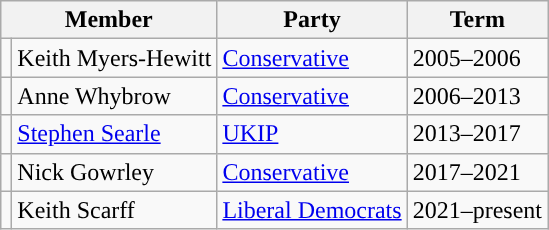<table class="wikitable">
<tr>
<th colspan="2">Member</th>
<th>Party</th>
<th>Term</th>
</tr>
<tr>
<td style="background-color: "></td>
<td>Keith Myers-Hewitt</td>
<td><a href='#'>Conservative</a></td>
<td>2005–2006</td>
</tr>
<tr>
<td style="background-color: "></td>
<td>Anne Whybrow</td>
<td><a href='#'>Conservative</a></td>
<td>2006–2013</td>
</tr>
<tr>
<td style="background-color: "></td>
<td><a href='#'>Stephen Searle</a></td>
<td><a href='#'>UKIP</a></td>
<td>2013–2017</td>
</tr>
<tr>
<td style="background-color: "></td>
<td>Nick Gowrley</td>
<td><a href='#'>Conservative</a></td>
<td>2017–2021</td>
</tr>
<tr>
<td style="background-color: "></td>
<td>Keith Scarff</td>
<td><a href='#'>Liberal Democrats</a></td>
<td>2021–present</td>
</tr>
</table>
